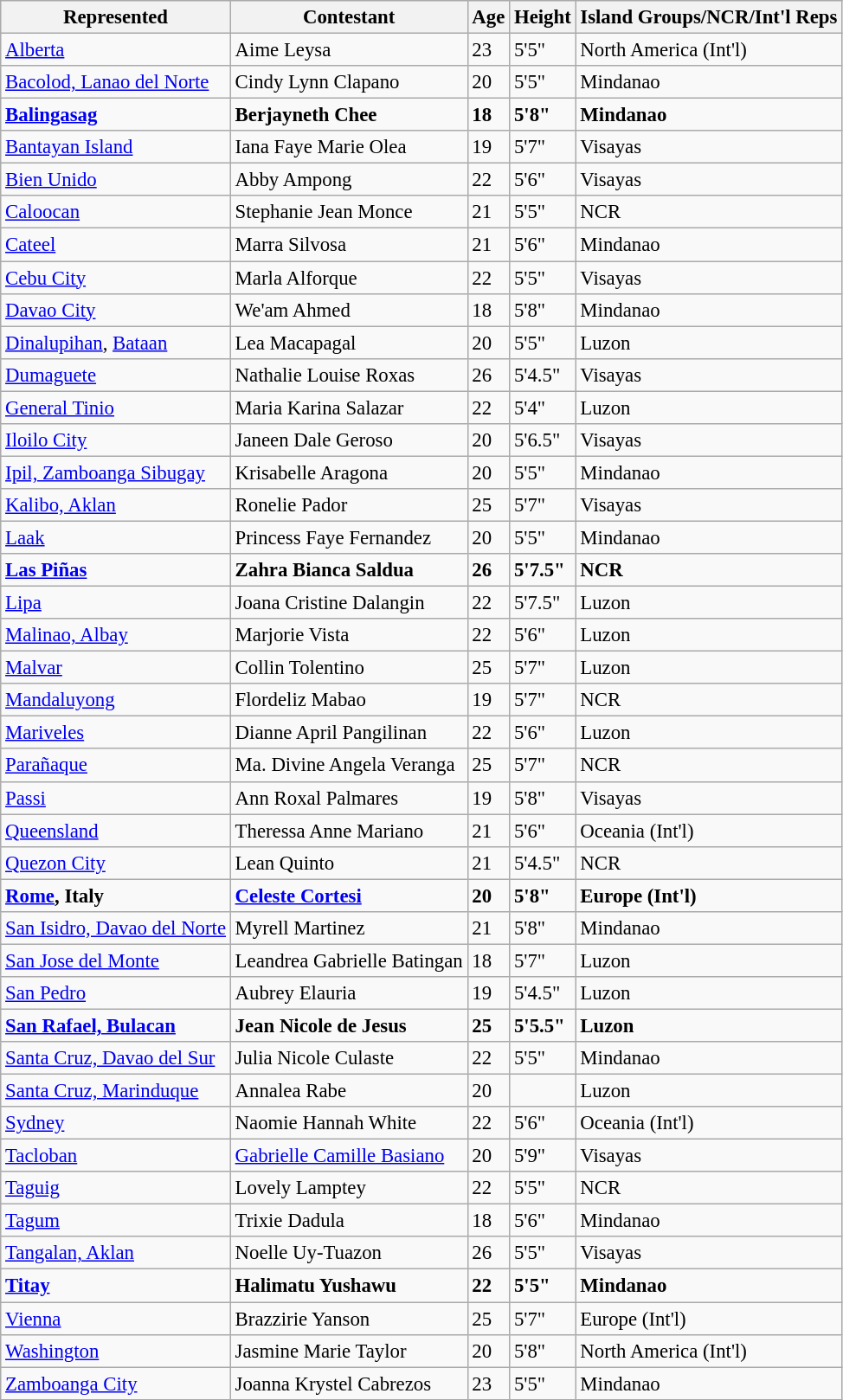<table class="wikitable sortable" style="font-size: 95%;">
<tr>
<th>Represented</th>
<th>Contestant</th>
<th>Age</th>
<th>Height</th>
<th>Island Groups/NCR/Int'l Reps</th>
</tr>
<tr>
<td><a href='#'>Alberta</a></td>
<td>Aime Leysa</td>
<td>23</td>
<td>5'5"</td>
<td>North America (Int'l)</td>
</tr>
<tr>
<td><a href='#'>Bacolod, Lanao del Norte</a></td>
<td>Cindy Lynn Clapano</td>
<td>20</td>
<td>5'5"</td>
<td>Mindanao</td>
</tr>
<tr>
<td><strong><a href='#'>Balingasag</a></strong></td>
<td><strong>Berjayneth Chee</strong></td>
<td><strong>18</strong></td>
<td><strong>5'8"</strong></td>
<td><strong>Mindanao</strong></td>
</tr>
<tr>
<td><a href='#'>Bantayan Island</a></td>
<td>Iana Faye Marie Olea</td>
<td>19</td>
<td>5'7"</td>
<td>Visayas</td>
</tr>
<tr>
<td><a href='#'>Bien Unido</a></td>
<td>Abby Ampong</td>
<td>22</td>
<td>5'6"</td>
<td>Visayas</td>
</tr>
<tr>
<td><a href='#'>Caloocan</a></td>
<td>Stephanie Jean Monce</td>
<td>21</td>
<td>5'5"</td>
<td>NCR</td>
</tr>
<tr>
<td><a href='#'>Cateel</a></td>
<td>Marra Silvosa</td>
<td>21</td>
<td>5'6"</td>
<td>Mindanao</td>
</tr>
<tr>
<td><a href='#'>Cebu City</a></td>
<td>Marla Alforque</td>
<td>22</td>
<td>5'5"</td>
<td>Visayas</td>
</tr>
<tr>
<td><a href='#'>Davao City</a></td>
<td>We'am Ahmed</td>
<td>18</td>
<td>5'8"</td>
<td>Mindanao</td>
</tr>
<tr>
<td><a href='#'>Dinalupihan</a>, <a href='#'>Bataan</a></td>
<td>Lea Macapagal</td>
<td>20</td>
<td>5'5"</td>
<td>Luzon</td>
</tr>
<tr>
<td><a href='#'>Dumaguete</a></td>
<td>Nathalie Louise Roxas</td>
<td>26</td>
<td>5'4.5"</td>
<td>Visayas</td>
</tr>
<tr>
<td><a href='#'>General Tinio</a></td>
<td>Maria Karina Salazar</td>
<td>22</td>
<td>5'4"</td>
<td>Luzon</td>
</tr>
<tr>
<td><a href='#'>Iloilo City</a></td>
<td>Janeen Dale Geroso</td>
<td>20</td>
<td>5'6.5"</td>
<td>Visayas</td>
</tr>
<tr>
<td><a href='#'>Ipil, Zamboanga Sibugay</a></td>
<td>Krisabelle Aragona</td>
<td>20</td>
<td>5'5"</td>
<td>Mindanao</td>
</tr>
<tr>
<td><a href='#'>Kalibo, Aklan</a></td>
<td>Ronelie Pador</td>
<td>25</td>
<td>5'7"</td>
<td>Visayas</td>
</tr>
<tr>
<td><a href='#'>Laak</a></td>
<td>Princess Faye Fernandez</td>
<td>20</td>
<td>5'5"</td>
<td>Mindanao</td>
</tr>
<tr>
<td><strong><a href='#'>Las Piñas</a></strong></td>
<td><strong>Zahra Bianca Saldua</strong></td>
<td><strong>26</strong></td>
<td><strong>5'7.5"</strong></td>
<td><strong>NCR</strong></td>
</tr>
<tr>
<td><a href='#'>Lipa</a></td>
<td>Joana Cristine Dalangin</td>
<td>22</td>
<td>5'7.5"</td>
<td>Luzon</td>
</tr>
<tr>
<td><a href='#'>Malinao, Albay</a></td>
<td>Marjorie Vista</td>
<td>22</td>
<td>5'6"</td>
<td>Luzon</td>
</tr>
<tr>
<td><a href='#'>Malvar</a></td>
<td>Collin Tolentino</td>
<td>25</td>
<td>5'7"</td>
<td>Luzon</td>
</tr>
<tr>
<td><a href='#'>Mandaluyong</a></td>
<td>Flordeliz Mabao</td>
<td>19</td>
<td>5'7"</td>
<td>NCR</td>
</tr>
<tr>
<td><a href='#'>Mariveles</a></td>
<td>Dianne April Pangilinan</td>
<td>22</td>
<td>5'6"</td>
<td>Luzon</td>
</tr>
<tr>
<td><a href='#'>Parañaque</a></td>
<td>Ma. Divine Angela Veranga</td>
<td>25</td>
<td>5'7"</td>
<td>NCR</td>
</tr>
<tr>
<td><a href='#'>Passi</a></td>
<td>Ann Roxal Palmares</td>
<td>19</td>
<td>5'8"</td>
<td>Visayas</td>
</tr>
<tr>
<td><a href='#'>Queensland</a></td>
<td>Theressa Anne Mariano</td>
<td>21</td>
<td>5'6"</td>
<td>Oceania (Int'l)</td>
</tr>
<tr>
<td><a href='#'>Quezon City</a></td>
<td>Lean Quinto</td>
<td>21</td>
<td>5'4.5"</td>
<td>NCR</td>
</tr>
<tr>
<td><strong><a href='#'>Rome</a>, Italy</strong></td>
<td><strong><a href='#'>Celeste Cortesi</a></strong></td>
<td><strong>20</strong></td>
<td><strong>5'8"</strong></td>
<td><strong>Europe (Int'l)</strong></td>
</tr>
<tr>
<td><a href='#'>San Isidro, Davao del Norte</a></td>
<td>Myrell Martinez</td>
<td>21</td>
<td>5'8"</td>
<td>Mindanao</td>
</tr>
<tr>
<td><a href='#'>San Jose del Monte</a></td>
<td>Leandrea Gabrielle Batingan</td>
<td>18</td>
<td>5'7"</td>
<td>Luzon</td>
</tr>
<tr>
<td><a href='#'>San Pedro</a></td>
<td>Aubrey Elauria</td>
<td>19</td>
<td>5'4.5"</td>
<td>Luzon</td>
</tr>
<tr>
<td><strong><a href='#'>San Rafael, Bulacan</a></strong></td>
<td><strong>Jean Nicole de Jesus</strong></td>
<td><strong>25</strong></td>
<td><strong>5'5.5"</strong></td>
<td><strong>Luzon</strong></td>
</tr>
<tr>
<td><a href='#'>Santa Cruz, Davao del Sur</a></td>
<td>Julia Nicole Culaste</td>
<td>22</td>
<td>5'5"</td>
<td>Mindanao</td>
</tr>
<tr>
<td><a href='#'>Santa Cruz, Marinduque</a></td>
<td>Annalea Rabe</td>
<td>20</td>
<td></td>
<td>Luzon</td>
</tr>
<tr>
<td><a href='#'>Sydney</a></td>
<td>Naomie Hannah White</td>
<td>22</td>
<td>5'6"</td>
<td>Oceania (Int'l)</td>
</tr>
<tr>
<td><a href='#'>Tacloban</a></td>
<td><a href='#'>Gabrielle Camille Basiano</a></td>
<td>20</td>
<td>5'9"</td>
<td>Visayas</td>
</tr>
<tr>
<td><a href='#'>Taguig</a></td>
<td>Lovely Lamptey</td>
<td>22</td>
<td>5'5"</td>
<td>NCR</td>
</tr>
<tr>
<td><a href='#'>Tagum</a></td>
<td>Trixie Dadula</td>
<td>18</td>
<td>5'6"</td>
<td>Mindanao</td>
</tr>
<tr>
<td><a href='#'>Tangalan, Aklan</a></td>
<td>Noelle Uy-Tuazon</td>
<td>26</td>
<td>5'5"</td>
<td>Visayas</td>
</tr>
<tr>
<td><strong><a href='#'>Titay</a></strong></td>
<td><strong>Halimatu Yushawu</strong></td>
<td><strong>22</strong></td>
<td><strong>5'5"</strong></td>
<td><strong>Mindanao</strong></td>
</tr>
<tr>
<td><a href='#'>Vienna</a></td>
<td>Brazzirie Yanson</td>
<td>25</td>
<td>5'7"</td>
<td>Europe (Int'l)</td>
</tr>
<tr>
<td><a href='#'>Washington</a></td>
<td>Jasmine Marie Taylor</td>
<td>20</td>
<td>5'8"</td>
<td>North America (Int'l)</td>
</tr>
<tr>
<td><a href='#'>Zamboanga City</a></td>
<td>Joanna Krystel Cabrezos</td>
<td>23</td>
<td>5'5"</td>
<td>Mindanao</td>
</tr>
</table>
